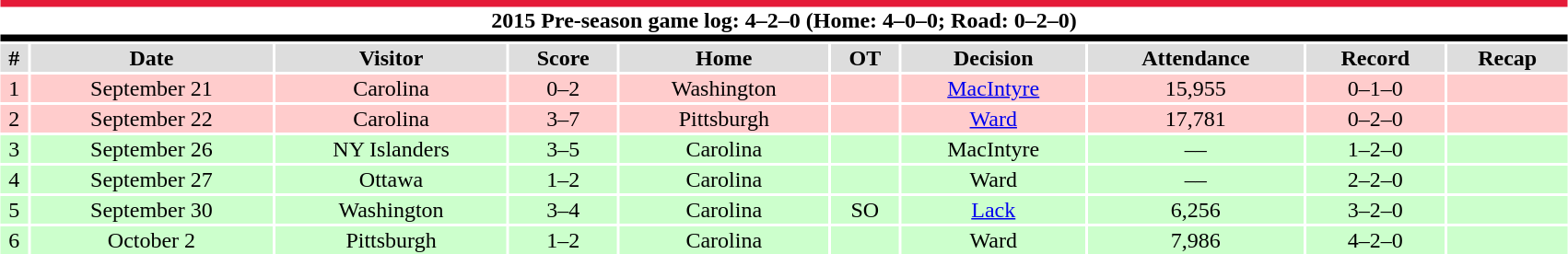<table class="toccolours collapsible collapsed" style="width:90%; clear:both; margin:1.5em auto; text-align:center;">
<tr>
<th colspan=10 style="background:#fff; border-top:#E51A38 5px solid; border-bottom:#000000 5px solid;">2015 Pre-season game log: 4–2–0 (Home: 4–0–0; Road: 0–2–0)</th>
</tr>
<tr style="background:#ddd;">
<th>#</th>
<th>Date</th>
<th>Visitor</th>
<th>Score</th>
<th>Home</th>
<th>OT</th>
<th>Decision</th>
<th>Attendance</th>
<th>Record</th>
<th>Recap</th>
</tr>
<tr style="text-align:center; background:#fcc;">
<td>1</td>
<td>September 21</td>
<td>Carolina</td>
<td>0–2</td>
<td>Washington</td>
<td></td>
<td><a href='#'>MacIntyre</a></td>
<td>15,955</td>
<td>0–1–0</td>
<td></td>
</tr>
<tr style="text-align:center; background:#fcc;">
<td>2</td>
<td>September 22</td>
<td>Carolina</td>
<td>3–7</td>
<td>Pittsburgh</td>
<td></td>
<td><a href='#'>Ward</a></td>
<td>17,781</td>
<td>0–2–0</td>
<td></td>
</tr>
<tr style="text-align:center; background:#cfc;">
<td>3</td>
<td>September 26</td>
<td>NY Islanders</td>
<td>3–5</td>
<td>Carolina</td>
<td></td>
<td>MacIntyre</td>
<td>––</td>
<td>1–2–0</td>
<td></td>
</tr>
<tr style="text-align:center; background:#cfc;">
<td>4</td>
<td>September 27</td>
<td>Ottawa</td>
<td>1–2</td>
<td>Carolina</td>
<td></td>
<td>Ward</td>
<td>––</td>
<td>2–2–0</td>
<td></td>
</tr>
<tr style="text-align:center; background:#cfc;">
<td>5</td>
<td>September 30</td>
<td>Washington</td>
<td>3–4</td>
<td>Carolina</td>
<td>SO</td>
<td><a href='#'>Lack</a></td>
<td>6,256</td>
<td>3–2–0</td>
<td></td>
</tr>
<tr style="text-align:center; background:#cfc;">
<td>6</td>
<td>October 2</td>
<td>Pittsburgh</td>
<td>1–2</td>
<td>Carolina</td>
<td></td>
<td>Ward</td>
<td>7,986</td>
<td>4–2–0</td>
<td></td>
</tr>
</table>
